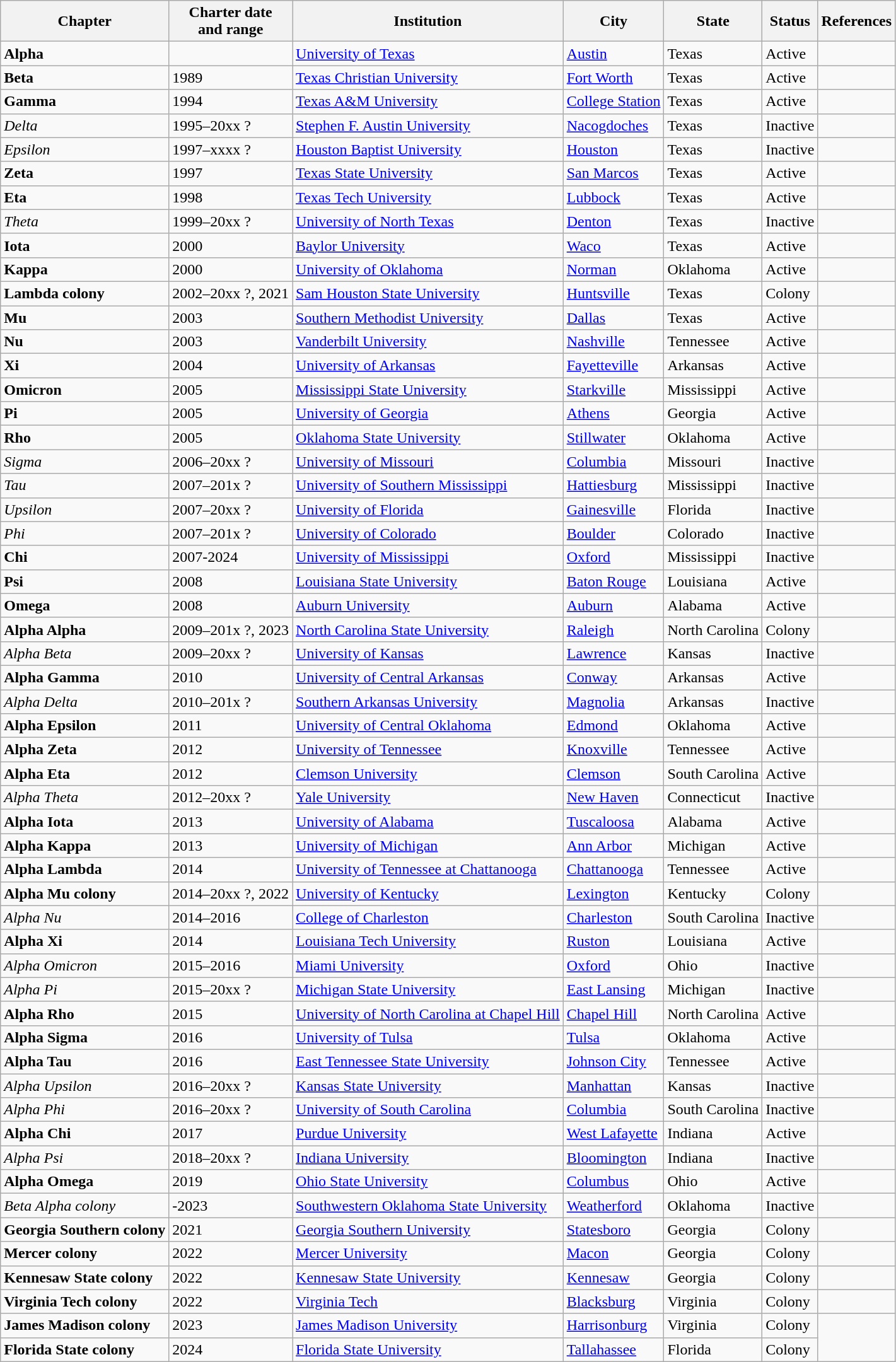<table class="wikitable sortable">
<tr>
<th>Chapter</th>
<th>Charter date<br>and range</th>
<th>Institution</th>
<th>City</th>
<th>State</th>
<th>Status</th>
<th>References</th>
</tr>
<tr>
<td><strong>Alpha</strong></td>
<td></td>
<td><a href='#'>University of Texas</a></td>
<td><a href='#'>Austin</a></td>
<td>Texas</td>
<td>Active</td>
<td></td>
</tr>
<tr>
<td><strong>Beta</strong></td>
<td>1989</td>
<td><a href='#'>Texas Christian University</a></td>
<td><a href='#'>Fort Worth</a></td>
<td>Texas</td>
<td>Active</td>
<td></td>
</tr>
<tr>
<td><strong>Gamma</strong></td>
<td>1994</td>
<td><a href='#'>Texas A&M University</a></td>
<td><a href='#'>College Station</a></td>
<td>Texas</td>
<td>Active</td>
<td></td>
</tr>
<tr>
<td><em>Delta</em></td>
<td>1995–20xx ?</td>
<td><a href='#'>Stephen F. Austin University</a></td>
<td><a href='#'>Nacogdoches</a></td>
<td>Texas</td>
<td>Inactive</td>
<td></td>
</tr>
<tr>
<td><em>Epsilon</em></td>
<td>1997–xxxx ?</td>
<td><a href='#'>Houston Baptist University</a></td>
<td><a href='#'>Houston</a></td>
<td>Texas</td>
<td>Inactive</td>
<td></td>
</tr>
<tr>
<td><strong>Zeta</strong></td>
<td>1997</td>
<td><a href='#'>Texas State University</a></td>
<td><a href='#'>San Marcos</a></td>
<td>Texas</td>
<td>Active</td>
<td></td>
</tr>
<tr>
<td><strong>Eta</strong></td>
<td>1998</td>
<td><a href='#'>Texas Tech University</a></td>
<td><a href='#'>Lubbock</a></td>
<td>Texas</td>
<td>Active</td>
<td></td>
</tr>
<tr>
<td><em>Theta</em></td>
<td>1999–20xx ?</td>
<td><a href='#'>University of North Texas</a></td>
<td><a href='#'>Denton</a></td>
<td>Texas</td>
<td>Inactive</td>
<td></td>
</tr>
<tr>
<td><strong>Iota</strong></td>
<td>2000</td>
<td><a href='#'>Baylor University</a></td>
<td><a href='#'>Waco</a></td>
<td>Texas</td>
<td>Active</td>
<td></td>
</tr>
<tr>
<td><strong>Kappa</strong></td>
<td>2000</td>
<td><a href='#'>University of Oklahoma</a></td>
<td><a href='#'>Norman</a></td>
<td>Oklahoma</td>
<td>Active</td>
<td></td>
</tr>
<tr>
<td><strong>Lambda colony</strong></td>
<td>2002–20xx ?, 2021</td>
<td><a href='#'>Sam Houston State University</a></td>
<td><a href='#'>Huntsville</a></td>
<td>Texas</td>
<td>Colony</td>
<td></td>
</tr>
<tr>
<td><strong>Mu</strong></td>
<td>2003</td>
<td><a href='#'>Southern Methodist University</a></td>
<td><a href='#'>Dallas</a></td>
<td>Texas</td>
<td>Active</td>
<td></td>
</tr>
<tr>
<td><strong>Nu</strong></td>
<td>2003</td>
<td><a href='#'>Vanderbilt University</a></td>
<td><a href='#'>Nashville</a></td>
<td>Tennessee</td>
<td>Active</td>
<td></td>
</tr>
<tr>
<td><strong>Xi</strong></td>
<td>2004</td>
<td><a href='#'>University of Arkansas</a></td>
<td><a href='#'>Fayetteville</a></td>
<td>Arkansas</td>
<td>Active</td>
<td></td>
</tr>
<tr>
<td><strong>Omicron</strong></td>
<td>2005</td>
<td><a href='#'>Mississippi State University</a></td>
<td><a href='#'>Starkville</a></td>
<td>Mississippi</td>
<td>Active</td>
<td></td>
</tr>
<tr>
<td><strong>Pi</strong></td>
<td>2005</td>
<td><a href='#'>University of Georgia</a></td>
<td><a href='#'>Athens</a></td>
<td>Georgia</td>
<td>Active</td>
<td></td>
</tr>
<tr>
<td><strong>Rho</strong></td>
<td>2005</td>
<td><a href='#'>Oklahoma State University</a></td>
<td><a href='#'>Stillwater</a></td>
<td>Oklahoma</td>
<td>Active</td>
<td></td>
</tr>
<tr>
<td><em>Sigma</em></td>
<td>2006–20xx ?</td>
<td><a href='#'>University of Missouri</a></td>
<td><a href='#'>Columbia</a></td>
<td>Missouri</td>
<td>Inactive</td>
<td></td>
</tr>
<tr>
<td><em>Tau</em></td>
<td>2007–201x ?</td>
<td><a href='#'>University of Southern Mississippi</a></td>
<td><a href='#'>Hattiesburg</a></td>
<td>Mississippi</td>
<td>Inactive</td>
<td></td>
</tr>
<tr>
<td><em>Upsilon</em></td>
<td>2007–20xx ?</td>
<td><a href='#'>University of Florida</a></td>
<td><a href='#'>Gainesville</a></td>
<td>Florida</td>
<td>Inactive</td>
<td></td>
</tr>
<tr>
<td><em>Phi</em></td>
<td>2007–201x ?</td>
<td><a href='#'>University of Colorado</a></td>
<td><a href='#'>Boulder</a></td>
<td>Colorado</td>
<td>Inactive</td>
<td></td>
</tr>
<tr>
<td><strong>Chi</strong></td>
<td>2007-2024</td>
<td><a href='#'>University of Mississippi</a></td>
<td><a href='#'>Oxford</a></td>
<td>Mississippi</td>
<td>Inactive</td>
<td></td>
</tr>
<tr>
<td><strong>Psi</strong></td>
<td>2008</td>
<td><a href='#'>Louisiana State University</a></td>
<td><a href='#'>Baton Rouge</a></td>
<td>Louisiana</td>
<td>Active</td>
<td></td>
</tr>
<tr>
<td><strong>Omega</strong></td>
<td>2008</td>
<td><a href='#'>Auburn University</a></td>
<td><a href='#'>Auburn</a></td>
<td>Alabama</td>
<td>Active</td>
<td></td>
</tr>
<tr>
<td><strong>Alpha Alpha</strong></td>
<td>2009–201x ?, 2023</td>
<td><a href='#'>North Carolina State University</a></td>
<td><a href='#'>Raleigh</a></td>
<td>North Carolina</td>
<td>Colony</td>
<td></td>
</tr>
<tr>
<td><em>Alpha Beta</em></td>
<td>2009–20xx ?</td>
<td><a href='#'>University of Kansas</a></td>
<td><a href='#'>Lawrence</a></td>
<td>Kansas</td>
<td>Inactive</td>
<td></td>
</tr>
<tr>
<td><strong>Alpha Gamma</strong></td>
<td>2010</td>
<td><a href='#'>University of Central Arkansas</a></td>
<td><a href='#'>Conway</a></td>
<td>Arkansas</td>
<td>Active</td>
<td></td>
</tr>
<tr>
<td><em>Alpha Delta</em></td>
<td>2010–201x ?</td>
<td><a href='#'>Southern Arkansas University</a></td>
<td><a href='#'>Magnolia</a></td>
<td>Arkansas</td>
<td>Inactive</td>
<td></td>
</tr>
<tr>
<td><strong>Alpha Epsilon</strong></td>
<td>2011</td>
<td><a href='#'>University of Central Oklahoma</a></td>
<td><a href='#'>Edmond</a></td>
<td>Oklahoma</td>
<td>Active</td>
<td></td>
</tr>
<tr>
<td><strong>Alpha Zeta</strong></td>
<td>2012</td>
<td><a href='#'>University of Tennessee</a></td>
<td><a href='#'>Knoxville</a></td>
<td>Tennessee</td>
<td>Active</td>
<td></td>
</tr>
<tr>
<td><strong>Alpha Eta</strong></td>
<td>2012</td>
<td><a href='#'>Clemson University</a></td>
<td><a href='#'>Clemson</a></td>
<td>South Carolina</td>
<td>Active</td>
<td></td>
</tr>
<tr>
<td><em>Alpha Theta</em></td>
<td>2012–20xx ?</td>
<td><a href='#'>Yale University</a></td>
<td><a href='#'>New Haven</a></td>
<td>Connecticut</td>
<td>Inactive</td>
<td></td>
</tr>
<tr>
<td><strong>Alpha Iota</strong></td>
<td>2013</td>
<td><a href='#'>University of Alabama</a></td>
<td><a href='#'>Tuscaloosa</a></td>
<td>Alabama</td>
<td>Active</td>
<td></td>
</tr>
<tr>
<td><strong>Alpha Kappa</strong></td>
<td>2013</td>
<td><a href='#'>University of Michigan</a></td>
<td><a href='#'>Ann Arbor</a></td>
<td>Michigan</td>
<td>Active</td>
<td></td>
</tr>
<tr>
<td><strong>Alpha Lambda</strong></td>
<td>2014</td>
<td><a href='#'>University of Tennessee at Chattanooga</a></td>
<td><a href='#'>Chattanooga</a></td>
<td>Tennessee</td>
<td>Active</td>
<td></td>
</tr>
<tr>
<td><strong>Alpha Mu colony</strong></td>
<td>2014–20xx ?, 2022</td>
<td><a href='#'>University of Kentucky</a></td>
<td><a href='#'>Lexington</a></td>
<td>Kentucky</td>
<td>Colony</td>
<td></td>
</tr>
<tr>
<td><em>Alpha Nu</em></td>
<td>2014–2016</td>
<td><a href='#'>College of Charleston</a></td>
<td><a href='#'>Charleston</a></td>
<td>South Carolina</td>
<td>Inactive</td>
<td></td>
</tr>
<tr>
<td><strong>Alpha Xi</strong></td>
<td>2014</td>
<td><a href='#'>Louisiana Tech University</a></td>
<td><a href='#'>Ruston</a></td>
<td>Louisiana</td>
<td>Active</td>
<td></td>
</tr>
<tr>
<td><em>Alpha Omicron</em></td>
<td>2015–2016</td>
<td><a href='#'>Miami University</a></td>
<td><a href='#'>Oxford</a></td>
<td>Ohio</td>
<td>Inactive</td>
<td></td>
</tr>
<tr>
<td><em>Alpha Pi</em></td>
<td>2015–20xx ?</td>
<td><a href='#'>Michigan State University</a></td>
<td><a href='#'>East Lansing</a></td>
<td>Michigan</td>
<td>Inactive</td>
<td></td>
</tr>
<tr>
<td><strong>Alpha Rho</strong></td>
<td>2015</td>
<td><a href='#'>University of North Carolina at Chapel Hill</a></td>
<td><a href='#'>Chapel Hill</a></td>
<td>North Carolina</td>
<td>Active</td>
<td></td>
</tr>
<tr>
<td><strong>Alpha Sigma</strong></td>
<td>2016</td>
<td><a href='#'>University of Tulsa</a></td>
<td><a href='#'>Tulsa</a></td>
<td>Oklahoma</td>
<td>Active</td>
<td></td>
</tr>
<tr>
<td><strong>Alpha Tau</strong></td>
<td>2016</td>
<td><a href='#'>East Tennessee State University</a></td>
<td><a href='#'>Johnson City</a></td>
<td>Tennessee</td>
<td>Active</td>
<td></td>
</tr>
<tr>
<td><em>Alpha Upsilon</em></td>
<td>2016–20xx ?</td>
<td><a href='#'>Kansas State University</a></td>
<td><a href='#'>Manhattan</a></td>
<td>Kansas</td>
<td>Inactive</td>
<td></td>
</tr>
<tr>
<td><em>Alpha Phi</em></td>
<td>2016–20xx ?</td>
<td><a href='#'>University of South Carolina</a></td>
<td><a href='#'>Columbia</a></td>
<td>South Carolina</td>
<td>Inactive</td>
<td></td>
</tr>
<tr>
<td><strong>Alpha Chi</strong></td>
<td>2017</td>
<td><a href='#'>Purdue University</a></td>
<td><a href='#'>West Lafayette</a></td>
<td>Indiana</td>
<td>Active</td>
<td></td>
</tr>
<tr>
<td><em>Alpha Psi</em></td>
<td>2018–20xx ?</td>
<td><a href='#'>Indiana University</a></td>
<td><a href='#'>Bloomington</a></td>
<td>Indiana</td>
<td>Inactive</td>
<td></td>
</tr>
<tr>
<td><strong>Alpha Omega</strong></td>
<td>2019</td>
<td><a href='#'>Ohio State University</a></td>
<td><a href='#'>Columbus</a></td>
<td>Ohio</td>
<td>Active</td>
<td></td>
</tr>
<tr>
<td><em>Beta Alpha colony</em></td>
<td>-2023</td>
<td><a href='#'>Southwestern Oklahoma State University</a></td>
<td><a href='#'>Weatherford</a></td>
<td>Oklahoma</td>
<td>Inactive</td>
<td></td>
</tr>
<tr>
<td><strong>Georgia Southern colony</strong></td>
<td>2021</td>
<td><a href='#'>Georgia Southern University</a></td>
<td><a href='#'>Statesboro</a></td>
<td>Georgia</td>
<td>Colony</td>
<td></td>
</tr>
<tr>
<td><strong>Mercer colony</strong></td>
<td>2022</td>
<td><a href='#'>Mercer University</a></td>
<td><a href='#'>Macon</a></td>
<td>Georgia</td>
<td>Colony</td>
<td></td>
</tr>
<tr>
<td><strong>Kennesaw State colony</strong></td>
<td>2022</td>
<td><a href='#'>Kennesaw State University</a></td>
<td><a href='#'>Kennesaw</a></td>
<td>Georgia</td>
<td>Colony</td>
<td></td>
</tr>
<tr>
<td><strong>Virginia Tech colony</strong></td>
<td>2022</td>
<td><a href='#'>Virginia Tech</a></td>
<td><a href='#'>Blacksburg</a></td>
<td>Virginia</td>
<td>Colony</td>
<td></td>
</tr>
<tr>
<td><strong>James Madison colony</strong></td>
<td>2023</td>
<td><a href='#'>James Madison University</a></td>
<td><a href='#'>Harrisonburg</a></td>
<td>Virginia</td>
<td>Colony</td>
</tr>
<tr>
<td><strong>Florida State colony</strong></td>
<td>2024</td>
<td><a href='#'>Florida State University</a></td>
<td><a href='#'>Tallahassee</a></td>
<td>Florida</td>
<td>Colony</td>
</tr>
</table>
